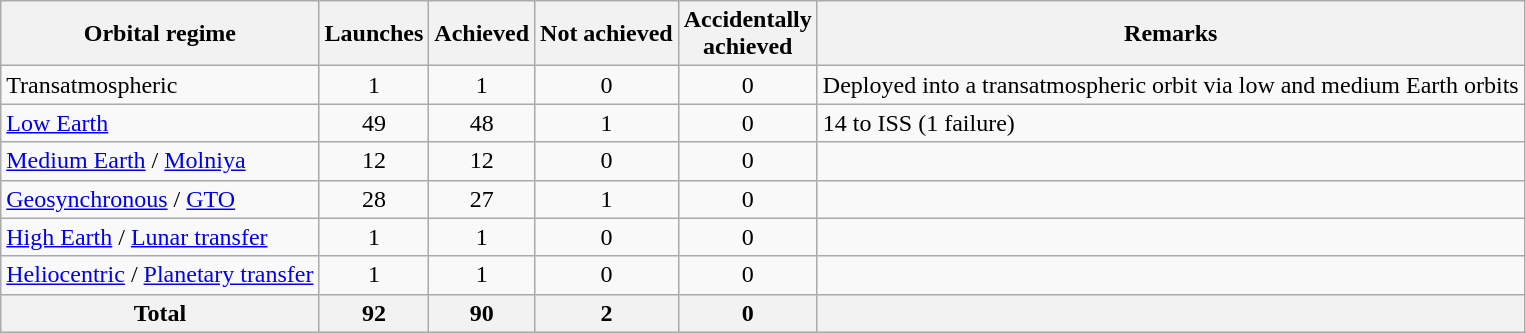<table class="wikitable sortable" style=text-align:center>
<tr>
<th>Orbital regime</th>
<th>Launches</th>
<th>Achieved</th>
<th>Not achieved</th>
<th>Accidentally<br>achieved</th>
<th>Remarks</th>
</tr>
<tr>
<td align=left>Transatmospheric</td>
<td>1</td>
<td>1</td>
<td>0</td>
<td>0</td>
<td align=left>Deployed into a transatmospheric orbit via low and medium Earth orbits</td>
</tr>
<tr>
<td align=left><a href='#'>Low Earth</a></td>
<td>49</td>
<td>48</td>
<td>1</td>
<td>0</td>
<td align=left>14 to ISS (1 failure)</td>
</tr>
<tr>
<td align=left><a href='#'>Medium Earth</a> / <a href='#'>Molniya</a></td>
<td>12</td>
<td>12</td>
<td>0</td>
<td>0</td>
<td></td>
</tr>
<tr>
<td align=left><a href='#'>Geosynchronous</a> / <a href='#'>GTO</a></td>
<td>28</td>
<td>27</td>
<td>1</td>
<td>0</td>
<td></td>
</tr>
<tr>
<td align=left><a href='#'>High Earth</a> / <a href='#'>Lunar transfer</a></td>
<td>1</td>
<td>1</td>
<td>0</td>
<td>0</td>
<td></td>
</tr>
<tr>
<td align=left><a href='#'>Heliocentric</a> / <a href='#'>Planetary transfer</a></td>
<td>1</td>
<td>1</td>
<td>0</td>
<td>0</td>
<td></td>
</tr>
<tr class="sortbottom">
<th>Total</th>
<th>92</th>
<th>90</th>
<th>2</th>
<th>0</th>
<th></th>
</tr>
</table>
